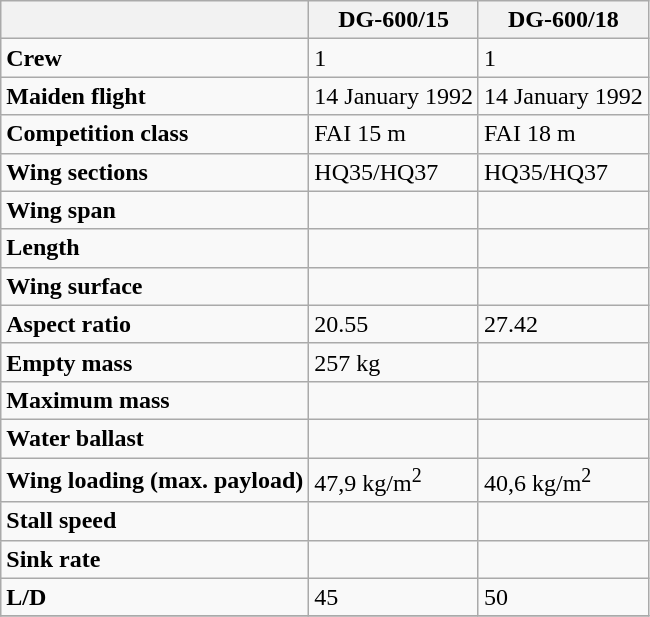<table class="wikitable">
<tr>
<th></th>
<th>DG-600/15</th>
<th>DG-600/18</th>
</tr>
<tr>
<td><strong>Crew</strong></td>
<td>1</td>
<td>1</td>
</tr>
<tr>
<td><strong>Maiden flight</strong></td>
<td>14 January 1992</td>
<td>14 January 1992</td>
</tr>
<tr>
<td><strong>Competition class</strong></td>
<td>FAI 15 m</td>
<td>FAI 18 m</td>
</tr>
<tr>
<td><strong>Wing sections</strong></td>
<td>HQ35/HQ37</td>
<td>HQ35/HQ37</td>
</tr>
<tr>
<td><strong>Wing span</strong></td>
<td></td>
<td></td>
</tr>
<tr>
<td><strong>Length</strong></td>
<td></td>
<td></td>
</tr>
<tr>
<td><strong>Wing surface</strong></td>
<td></td>
<td></td>
</tr>
<tr>
<td><strong>Aspect ratio</strong></td>
<td>20.55</td>
<td>27.42</td>
</tr>
<tr>
<td><strong>Empty mass</strong></td>
<td>257 kg</td>
<td></td>
</tr>
<tr>
<td><strong>Maximum mass</strong></td>
<td></td>
<td></td>
</tr>
<tr>
<td><strong>Water ballast</strong></td>
<td></td>
<td></td>
</tr>
<tr>
<td><strong>Wing loading (max. payload)</strong></td>
<td>47,9 kg/m<sup>2</sup></td>
<td>40,6 kg/m<sup>2</sup></td>
</tr>
<tr>
<td><strong>Stall speed</strong></td>
<td></td>
<td></td>
</tr>
<tr>
<td><strong>Sink rate</strong></td>
<td></td>
<td></td>
</tr>
<tr>
<td><strong>L/D</strong></td>
<td>45</td>
<td>50</td>
</tr>
<tr>
</tr>
</table>
